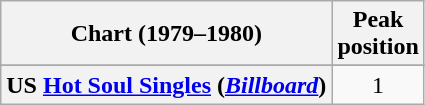<table class="wikitable sortable plainrowheaders">
<tr>
<th>Chart (1979–1980)</th>
<th>Peak<br>position</th>
</tr>
<tr>
</tr>
<tr>
</tr>
<tr>
</tr>
<tr>
</tr>
<tr>
<th scope="row">US <a href='#'>Hot Soul Singles</a> (<em><a href='#'>Billboard</a></em>)</th>
<td align="center">1</td>
</tr>
</table>
